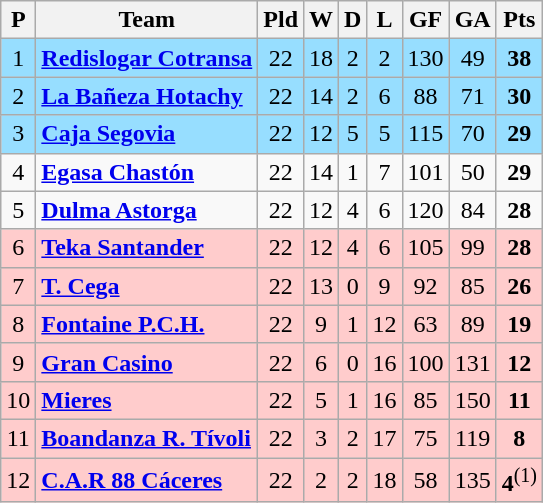<table class="wikitable sortable" style="text-align: center;">
<tr>
<th align="center">P</th>
<th align="center">Team</th>
<th align="center">Pld</th>
<th align="center">W</th>
<th align="center">D</th>
<th align="center">L</th>
<th align="center">GF</th>
<th align="center">GA</th>
<th align="center">Pts</th>
</tr>
<tr ! style="background:#97DEFF;">
<td>1</td>
<td align="left"><strong><a href='#'>Redislogar Cotransa</a> </strong></td>
<td>22</td>
<td>18</td>
<td>2</td>
<td>2</td>
<td>130</td>
<td>49</td>
<td><strong>38</strong></td>
</tr>
<tr ! style="background:#97DEFF;">
<td>2</td>
<td align="left"><strong><a href='#'>La Bañeza Hotachy</a> 	 </strong></td>
<td>22</td>
<td>14</td>
<td>2</td>
<td>6</td>
<td>88</td>
<td>71</td>
<td><strong>30</strong></td>
</tr>
<tr ! style="background:#97DEFF;">
<td>3</td>
<td align="left"><strong><a href='#'>Caja Segovia</a> 	 </strong></td>
<td>22</td>
<td>12</td>
<td>5</td>
<td>5</td>
<td>115</td>
<td>70</td>
<td><strong>29</strong></td>
</tr>
<tr>
<td>4</td>
<td align="left"><strong><a href='#'>Egasa Chastón</a> 	 </strong></td>
<td>22</td>
<td>14</td>
<td>1</td>
<td>7</td>
<td>101</td>
<td>50</td>
<td><strong>29</strong></td>
</tr>
<tr>
<td>5</td>
<td align="left"><strong><a href='#'>Dulma Astorga</a> 	 </strong></td>
<td>22</td>
<td>12</td>
<td>4</td>
<td>6</td>
<td>120</td>
<td>84</td>
<td><strong>28</strong></td>
</tr>
<tr ! style="background:#FFCCCC;">
<td>6</td>
<td align="left"><strong><a href='#'>Teka Santander</a>	 </strong></td>
<td>22</td>
<td>12</td>
<td>4</td>
<td>6</td>
<td>105</td>
<td>99</td>
<td><strong>28</strong></td>
</tr>
<tr ! style="background:#FFCCCC;">
<td>7</td>
<td align="left"><strong><a href='#'>T. Cega</a> 	         </strong></td>
<td>22</td>
<td>13</td>
<td>0</td>
<td>9</td>
<td>92</td>
<td>85</td>
<td><strong>26</strong></td>
</tr>
<tr ! style="background:#FFCCCC;">
<td>8</td>
<td align="left"><strong><a href='#'>Fontaine P.C.H.</a> 	 </strong></td>
<td>22</td>
<td>9</td>
<td>1</td>
<td>12</td>
<td>63</td>
<td>89</td>
<td><strong>19</strong></td>
</tr>
<tr ! style="background:#FFCCCC;">
<td>9</td>
<td align="left"><strong><a href='#'>Gran Casino</a> 	 </strong></td>
<td>22</td>
<td>6</td>
<td>0</td>
<td>16</td>
<td>100</td>
<td>131</td>
<td><strong>12</strong></td>
</tr>
<tr ! style="background:#FFCCCC;">
<td>10</td>
<td align="left"><strong><a href='#'>Mieres</a>	         </strong></td>
<td>22</td>
<td>5</td>
<td>1</td>
<td>16</td>
<td>85</td>
<td>150</td>
<td><strong>11</strong></td>
</tr>
<tr ! style="background:#FFCCCC;">
<td>11</td>
<td align="left"><strong><a href='#'>Boandanza R. Tívoli</a></strong></td>
<td>22</td>
<td>3</td>
<td>2</td>
<td>17</td>
<td>75</td>
<td>119</td>
<td><strong>8</strong></td>
</tr>
<tr ! style="background:#FFCCCC;">
<td>12</td>
<td align="left"><strong><a href='#'>C.A.R 88 Cáceres</a> 	 </strong></td>
<td>22</td>
<td>2</td>
<td>2</td>
<td>18</td>
<td>58</td>
<td>135</td>
<td><strong>4</strong><sup>(1)</sup></td>
</tr>
</table>
